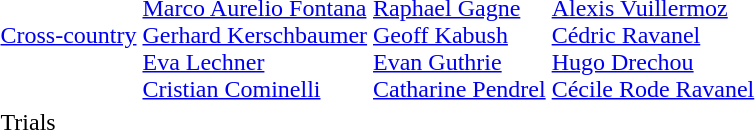<table>
<tr>
<td><a href='#'>Cross-country</a></td>
<td><br><a href='#'>Marco Aurelio Fontana</a><br><a href='#'>Gerhard Kerschbaumer</a><br><a href='#'>Eva Lechner</a><br><a href='#'>Cristian Cominelli</a></td>
<td><br><a href='#'>Raphael Gagne</a><br><a href='#'>Geoff Kabush</a><br><a href='#'>Evan Guthrie</a><br><a href='#'>Catharine Pendrel</a></td>
<td><br><a href='#'>Alexis Vuillermoz</a><br><a href='#'>Cédric Ravanel</a><br><a href='#'>Hugo Drechou</a><br><a href='#'>Cécile Rode Ravanel</a></td>
</tr>
<tr>
<td>Trials</td>
<td><br></td>
<td><br></td>
<td><br></td>
</tr>
</table>
